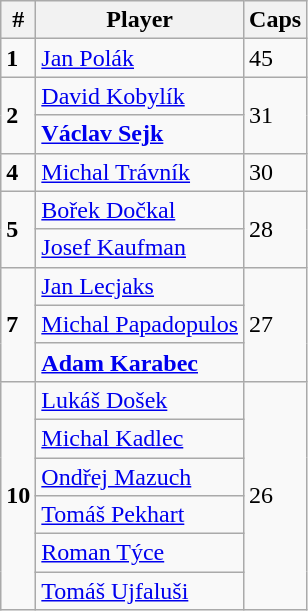<table class="wikitable">
<tr>
<th>#</th>
<th>Player</th>
<th>Caps</th>
</tr>
<tr>
<td><strong>1</strong></td>
<td><a href='#'>Jan Polák</a></td>
<td>45</td>
</tr>
<tr>
<td rowspan="2"><strong>2</strong></td>
<td><a href='#'>David Kobylík</a></td>
<td rowspan="2">31</td>
</tr>
<tr>
<td><strong><a href='#'>Václav Sejk</a></strong></td>
</tr>
<tr>
<td><strong>4</strong></td>
<td><a href='#'>Michal Trávník</a></td>
<td>30</td>
</tr>
<tr>
<td rowspan="2"><strong>5</strong></td>
<td><a href='#'>Bořek Dočkal</a></td>
<td rowspan="2">28</td>
</tr>
<tr>
<td><a href='#'>Josef Kaufman</a></td>
</tr>
<tr>
<td rowspan="3"><strong>7</strong></td>
<td><a href='#'>Jan Lecjaks</a></td>
<td rowspan="3">27</td>
</tr>
<tr>
<td><a href='#'>Michal Papadopulos</a></td>
</tr>
<tr>
<td><strong><a href='#'>Adam Karabec</a></strong></td>
</tr>
<tr>
<td rowspan="6"><strong>10</strong></td>
<td><a href='#'>Lukáš Došek</a></td>
<td rowspan="6">26</td>
</tr>
<tr>
<td><a href='#'>Michal Kadlec</a></td>
</tr>
<tr>
<td><a href='#'>Ondřej Mazuch</a></td>
</tr>
<tr>
<td><a href='#'>Tomáš Pekhart</a></td>
</tr>
<tr>
<td><a href='#'>Roman Týce</a></td>
</tr>
<tr>
<td><a href='#'>Tomáš Ujfaluši</a></td>
</tr>
</table>
